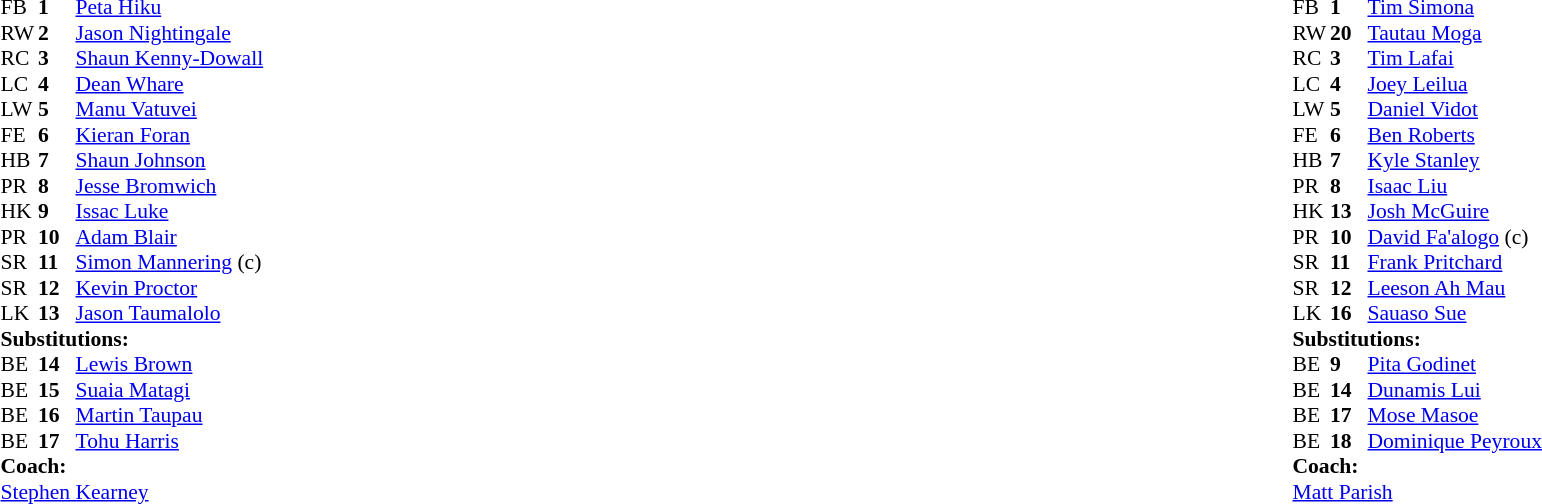<table width="100%">
<tr>
<td valign="top" width="50%"><br><table style="font-size: 90%" cellspacing="0" cellpadding="0">
<tr>
<th width="25"></th>
<th width="25"></th>
</tr>
<tr>
<td>FB</td>
<td><strong>1</strong></td>
<td> <a href='#'>Peta Hiku</a></td>
</tr>
<tr>
<td>RW</td>
<td><strong>2</strong></td>
<td> <a href='#'>Jason Nightingale</a></td>
</tr>
<tr>
<td>RC</td>
<td><strong>3</strong></td>
<td> <a href='#'>Shaun Kenny-Dowall</a></td>
</tr>
<tr>
<td>LC</td>
<td><strong>4</strong></td>
<td> <a href='#'>Dean Whare</a></td>
</tr>
<tr>
<td>LW</td>
<td><strong>5</strong></td>
<td> <a href='#'>Manu Vatuvei</a></td>
</tr>
<tr>
<td>FE</td>
<td><strong>6</strong></td>
<td> <a href='#'>Kieran Foran</a></td>
</tr>
<tr>
<td>HB</td>
<td><strong>7</strong></td>
<td> <a href='#'>Shaun Johnson</a></td>
</tr>
<tr>
<td>PR</td>
<td><strong>8</strong></td>
<td> <a href='#'>Jesse Bromwich</a></td>
</tr>
<tr |>
<td>HK</td>
<td><strong>9</strong></td>
<td> <a href='#'>Issac Luke</a></td>
</tr>
<tr>
<td>PR</td>
<td><strong>10</strong></td>
<td> <a href='#'>Adam Blair</a></td>
</tr>
<tr>
<td>SR</td>
<td><strong>11</strong></td>
<td> <a href='#'>Simon Mannering</a> (c)</td>
</tr>
<tr>
<td>SR</td>
<td><strong>12</strong></td>
<td> <a href='#'>Kevin Proctor</a></td>
</tr>
<tr>
<td>LK</td>
<td><strong>13</strong></td>
<td> <a href='#'>Jason Taumalolo</a></td>
</tr>
<tr>
<td colspan=3><strong>Substitutions:</strong></td>
</tr>
<tr>
<td>BE</td>
<td><strong>14</strong></td>
<td> <a href='#'>Lewis Brown</a></td>
</tr>
<tr>
<td>BE</td>
<td><strong>15</strong></td>
<td> <a href='#'>Suaia Matagi</a></td>
</tr>
<tr>
<td>BE</td>
<td><strong>16</strong></td>
<td> <a href='#'>Martin Taupau</a></td>
</tr>
<tr |>
<td>BE</td>
<td><strong>17</strong></td>
<td> <a href='#'>Tohu Harris</a></td>
</tr>
<tr>
<td colspan=3><strong>Coach:</strong></td>
</tr>
<tr>
<td colspan="4"> <a href='#'>Stephen Kearney</a></td>
</tr>
</table>
</td>
<td valign="top" width="50%"><br><table style="font-size: 90%" cellspacing="0" cellpadding="0" align="center">
<tr>
<th width="25"></th>
<th width="25"></th>
</tr>
<tr>
<td>FB</td>
<td><strong>1</strong></td>
<td> <a href='#'>Tim Simona</a></td>
</tr>
<tr>
<td>RW</td>
<td><strong>20</strong></td>
<td> <a href='#'>Tautau Moga</a></td>
</tr>
<tr>
<td>RC</td>
<td><strong>3</strong></td>
<td> <a href='#'>Tim Lafai</a></td>
</tr>
<tr>
<td>LC</td>
<td><strong>4</strong></td>
<td> <a href='#'>Joey Leilua</a></td>
</tr>
<tr>
<td>LW</td>
<td><strong>5</strong></td>
<td> <a href='#'>Daniel Vidot</a></td>
</tr>
<tr>
<td>FE</td>
<td><strong>6</strong></td>
<td> <a href='#'>Ben Roberts</a></td>
</tr>
<tr>
<td>HB</td>
<td><strong>7</strong></td>
<td> <a href='#'>Kyle Stanley</a></td>
</tr>
<tr>
<td>PR</td>
<td><strong>8</strong></td>
<td> <a href='#'>Isaac Liu</a></td>
</tr>
<tr |>
<td>HK</td>
<td><strong>13</strong></td>
<td> <a href='#'>Josh McGuire</a></td>
</tr>
<tr>
<td>PR</td>
<td><strong>10</strong></td>
<td> <a href='#'>David Fa'alogo</a> (c)</td>
</tr>
<tr>
<td>SR</td>
<td><strong>11</strong></td>
<td> <a href='#'>Frank Pritchard</a></td>
</tr>
<tr>
<td>SR</td>
<td><strong>12</strong></td>
<td> <a href='#'>Leeson Ah Mau</a></td>
</tr>
<tr>
<td>LK</td>
<td><strong>16</strong></td>
<td> <a href='#'>Sauaso Sue</a></td>
</tr>
<tr>
<td colspan=3><strong>Substitutions:</strong></td>
</tr>
<tr>
<td>BE</td>
<td><strong>9</strong></td>
<td> <a href='#'>Pita Godinet</a></td>
</tr>
<tr>
<td>BE</td>
<td><strong>14</strong></td>
<td> <a href='#'>Dunamis Lui</a></td>
</tr>
<tr>
<td>BE</td>
<td><strong>17</strong></td>
<td> <a href='#'>Mose Masoe</a></td>
</tr>
<tr |>
<td>BE</td>
<td><strong>18</strong></td>
<td>  <a href='#'>Dominique Peyroux</a></td>
</tr>
<tr>
<td colspan=3><strong>Coach:</strong></td>
</tr>
<tr>
<td colspan="4"> <a href='#'>Matt Parish</a></td>
</tr>
</table>
</td>
</tr>
</table>
